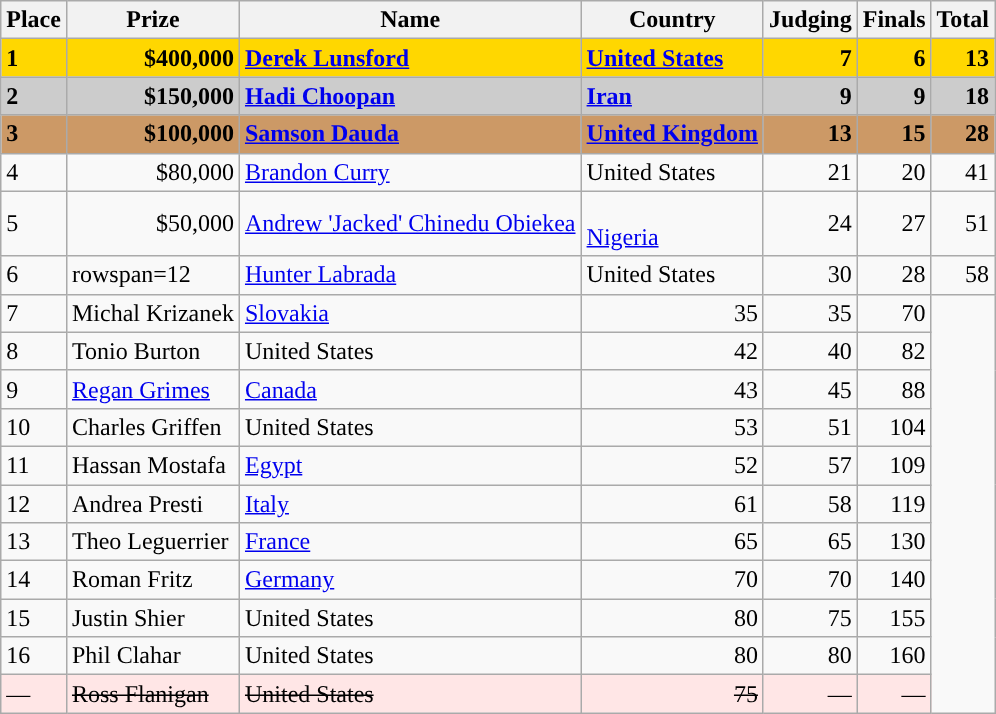<table class="sortable wikitable plainrowheaders">
<tr>
<th>Place</th>
<th>Prize</th>
<th>Name</th>
<th>Country</th>
<th>Judging</th>
<th>Finals</th>
<th>Total</th>
</tr>
<tr style="font-weight: bold; background: gold;">
<td>1</td>
<td style="text-align:right">$400,000</td>
<td><a href='#'>Derek Lunsford</a></td>
<td> <a href='#'>United States</a></td>
<td style="text-align:right">7</td>
<td style="text-align:right">6</td>
<td style="text-align:right">13</td>
</tr>
<tr style="font-weight: bold; background-color:#CCC;">
<td>2</td>
<td style="text-align:right">$150,000</td>
<td><a href='#'>Hadi Choopan</a></td>
<td> <a href='#'>Iran</a></td>
<td style="text-align:right">9</td>
<td style="text-align:right">9</td>
<td style="text-align:right">18</td>
</tr>
<tr style="font-weight: bold; background-color:#C96;">
<td>3</td>
<td style="text-align:right">$100,000</td>
<td><a href='#'>Samson Dauda</a></td>
<td> <a href='#'>United Kingdom</a></td>
<td style="text-align:right">13</td>
<td style="text-align:right">15</td>
<td style="text-align:right">28</td>
</tr>
<tr>
<td>4</td>
<td style="text-align:right">$80,000</td>
<td><a href='#'>Brandon Curry</a></td>
<td> United States</td>
<td style="text-align:right">21</td>
<td style="text-align:right">20</td>
<td style="text-align:right">41</td>
</tr>
<tr>
<td>5</td>
<td style="text-align:right">$50,000</td>
<td><a href='#'>Andrew 'Jacked' Chinedu Obiekea</a></td>
<td><br><a href='#'>Nigeria</a></td>
<td style="text-align:right">24</td>
<td style="text-align:right">27</td>
<td style="text-align:right">51</td>
</tr>
<tr>
<td>6</td>
<td>rowspan=12 </td>
<td><a href='#'>Hunter Labrada</a></td>
<td> United States</td>
<td style="text-align:right">30</td>
<td style="text-align:right">28</td>
<td style="text-align:right">58</td>
</tr>
<tr>
<td>7</td>
<td>Michal Krizanek</td>
<td> <a href='#'>Slovakia</a></td>
<td style="text-align:right">35</td>
<td style="text-align:right">35</td>
<td style="text-align:right">70</td>
</tr>
<tr>
<td>8</td>
<td>Tonio Burton</td>
<td> United States</td>
<td style="text-align:right">42</td>
<td style="text-align:right">40</td>
<td style="text-align:right">82</td>
</tr>
<tr>
<td>9</td>
<td><a href='#'>Regan Grimes</a></td>
<td> <a href='#'>Canada</a></td>
<td style="text-align:right">43</td>
<td style="text-align:right">45</td>
<td style="text-align:right">88</td>
</tr>
<tr>
<td>10</td>
<td>Charles Griffen</td>
<td> United States</td>
<td style="text-align:right">53</td>
<td style="text-align:right">51</td>
<td style="text-align:right">104</td>
</tr>
<tr>
<td>11</td>
<td>Hassan Mostafa</td>
<td> <a href='#'>Egypt</a></td>
<td style="text-align:right">52</td>
<td style="text-align:right">57</td>
<td style="text-align:right">109</td>
</tr>
<tr>
<td>12</td>
<td>Andrea Presti</td>
<td> <a href='#'>Italy</a></td>
<td style="text-align:right">61</td>
<td style="text-align:right">58</td>
<td style="text-align:right">119</td>
</tr>
<tr>
<td>13</td>
<td>Theo Leguerrier</td>
<td> <a href='#'>France</a></td>
<td style="text-align:right">65</td>
<td style="text-align:right">65</td>
<td style="text-align:right">130</td>
</tr>
<tr>
<td>14</td>
<td>Roman Fritz</td>
<td> <a href='#'>Germany</a></td>
<td style="text-align:right">70</td>
<td style="text-align:right">70</td>
<td style="text-align:right">140</td>
</tr>
<tr>
<td>15</td>
<td>Justin Shier</td>
<td> United States</td>
<td style="text-align:right">80</td>
<td style="text-align:right">75</td>
<td style="text-align:right">155</td>
</tr>
<tr>
<td>16</td>
<td>Phil Clahar</td>
<td> United States</td>
<td style="text-align:right">80</td>
<td style="text-align:right">80</td>
<td style="text-align:right">160</td>
</tr>
<tr class="sortbottom" bgcolor="#FFE6E6">
<td style="text-align:left; background:#FFE6E6" data-sort-value="17">—</td>
<td><s>Ross Flanigan</s></td>
<td><s>United States</s></td>
<td style="text-align:right"><s>75</s></td>
<td style="text-align:right; background:#FFE6E6" data-sort-value="81">—</td>
<td style="text-align:right; background:#FFE6E6" data-sort-value="161">—</td>
</tr>
</table>
